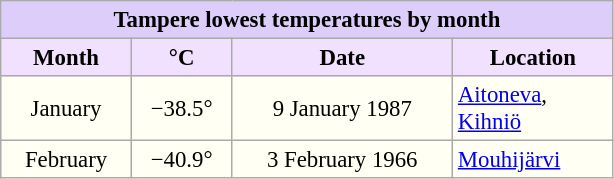<table class="wikitable" style="font-size:95%; text-align:center; background:#FFFFF3">
<tr>
<td style="background:#ddcdfa; width:20px;" colspan="4"><strong>Tampere lowest temperatures by month</strong></td>
</tr>
<tr>
<th style="width:80px; background:#f1e1ff;">Month</th>
<th style="width:60px; background:#f1e1ff;">°C</th>
<th style="width:140px; background:#f1e1ff;">Date</th>
<th style="width:100px; background:#f1e1ff;">Location</th>
</tr>
<tr>
<td>January</td>
<td>−38.5°</td>
<td>9 January 1987</td>
<td align=left><a href='#'>Aitoneva</a>, <a href='#'>Kihniö</a></td>
</tr>
<tr>
<td>February</td>
<td>−40.9°</td>
<td>3 February 1966</td>
<td align=left><a href='#'>Mouhijärvi</a></td>
</tr>
</table>
